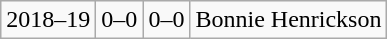<table class="wikitable" style="text-align:center">
<tr>
<td style="text-align:left">2018–19</td>
<td>0–0</td>
<td>0–0</td>
<td>Bonnie Henrickson</td>
</tr>
</table>
